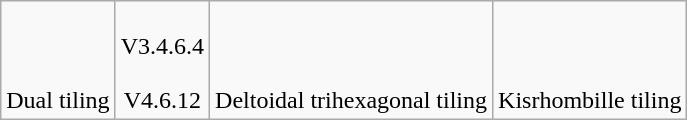<table class=wikitable>
<tr valign=bottom align=center>
<td><br>Dual tiling</td>
<td><br>V3.4.6.4<br><br>V4.6.12</td>
<td><br>Deltoidal trihexagonal tiling</td>
<td><br>Kisrhombille tiling</td>
</tr>
</table>
